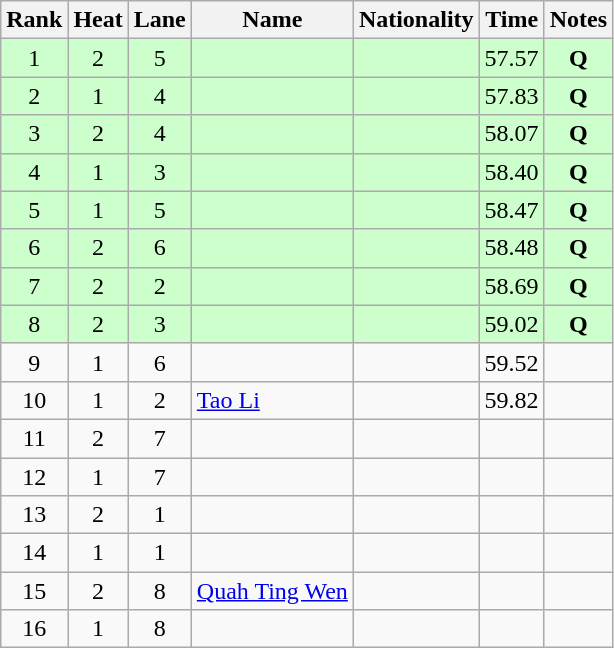<table class="wikitable sortable" style="text-align:center">
<tr>
<th>Rank</th>
<th>Heat</th>
<th>Lane</th>
<th>Name</th>
<th>Nationality</th>
<th>Time</th>
<th>Notes</th>
</tr>
<tr bgcolor=ccffcc>
<td>1</td>
<td>2</td>
<td>5</td>
<td align=left></td>
<td align=left></td>
<td>57.57</td>
<td><strong>Q</strong></td>
</tr>
<tr bgcolor=ccffcc>
<td>2</td>
<td>1</td>
<td>4</td>
<td align=left></td>
<td align=left></td>
<td>57.83</td>
<td><strong>Q</strong></td>
</tr>
<tr bgcolor=ccffcc>
<td>3</td>
<td>2</td>
<td>4</td>
<td align=left></td>
<td align=left></td>
<td>58.07</td>
<td><strong>Q</strong></td>
</tr>
<tr bgcolor=ccffcc>
<td>4</td>
<td>1</td>
<td>3</td>
<td align=left></td>
<td align=left></td>
<td>58.40</td>
<td><strong>Q</strong></td>
</tr>
<tr bgcolor=ccffcc>
<td>5</td>
<td>1</td>
<td>5</td>
<td align=left></td>
<td align=left></td>
<td>58.47</td>
<td><strong>Q</strong></td>
</tr>
<tr bgcolor=ccffcc>
<td>6</td>
<td>2</td>
<td>6</td>
<td align=left></td>
<td align=left></td>
<td>58.48</td>
<td><strong>Q</strong></td>
</tr>
<tr bgcolor=ccffcc>
<td>7</td>
<td>2</td>
<td>2</td>
<td align=left></td>
<td align=left></td>
<td>58.69</td>
<td><strong>Q</strong></td>
</tr>
<tr bgcolor=ccffcc>
<td>8</td>
<td>2</td>
<td>3</td>
<td align=left></td>
<td align=left></td>
<td>59.02</td>
<td><strong>Q</strong></td>
</tr>
<tr>
<td>9</td>
<td>1</td>
<td>6</td>
<td align=left></td>
<td align=left></td>
<td>59.52</td>
<td></td>
</tr>
<tr>
<td>10</td>
<td>1</td>
<td>2</td>
<td align=left><a href='#'>Tao Li</a></td>
<td align=left></td>
<td>59.82</td>
<td></td>
</tr>
<tr>
<td>11</td>
<td>2</td>
<td>7</td>
<td align=left></td>
<td align=left></td>
<td></td>
<td></td>
</tr>
<tr>
<td>12</td>
<td>1</td>
<td>7</td>
<td align=left></td>
<td align=left></td>
<td></td>
<td></td>
</tr>
<tr>
<td>13</td>
<td>2</td>
<td>1</td>
<td align=left></td>
<td align=left></td>
<td></td>
<td></td>
</tr>
<tr>
<td>14</td>
<td>1</td>
<td>1</td>
<td align=left></td>
<td align=left></td>
<td></td>
<td></td>
</tr>
<tr>
<td>15</td>
<td>2</td>
<td>8</td>
<td align=left><a href='#'>Quah Ting Wen</a></td>
<td align=left></td>
<td></td>
<td></td>
</tr>
<tr>
<td>16</td>
<td>1</td>
<td>8</td>
<td align=left></td>
<td align=left></td>
<td></td>
<td></td>
</tr>
</table>
